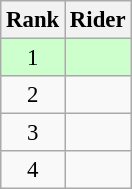<table class="wikitable" style="font-size:95%" style="width:25em;">
<tr>
<th>Rank</th>
<th>Rider</th>
</tr>
<tr bgcolor=ccffcc>
<td align=center>1</td>
<td></td>
</tr>
<tr>
<td align=center>2</td>
<td></td>
</tr>
<tr>
<td align=center>3</td>
<td></td>
</tr>
<tr>
<td align=center>4</td>
<td></td>
</tr>
</table>
